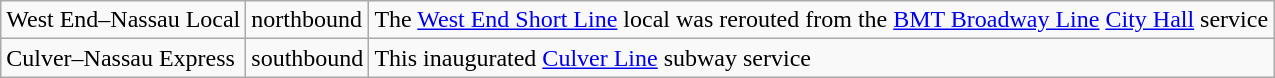<table class="wikitable">
<tr>
<td nowrap>West End–Nassau Local</td>
<td>northbound</td>
<td>The <a href='#'>West End Short Line</a> local was rerouted from the <a href='#'>BMT Broadway Line</a> <a href='#'>City Hall</a> service</td>
</tr>
<tr>
<td>Culver–Nassau Express</td>
<td>southbound</td>
<td>This inaugurated <a href='#'>Culver Line</a> subway service</td>
</tr>
</table>
